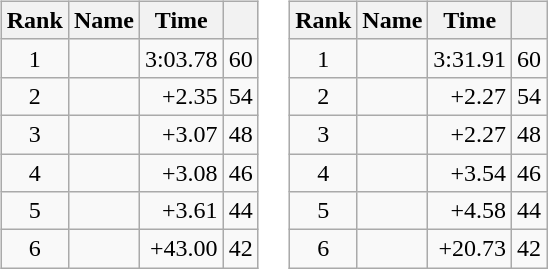<table border="0">
<tr>
<td valign="top"><br><table class="wikitable">
<tr>
<th>Rank</th>
<th>Name</th>
<th>Time</th>
<th></th>
</tr>
<tr>
<td style="text-align:center;">1</td>
<td></td>
<td align="right">3:03.78</td>
<td>60</td>
</tr>
<tr>
<td style="text-align:center;">2</td>
<td></td>
<td align="right">+2.35</td>
<td>54</td>
</tr>
<tr>
<td style="text-align:center;">3</td>
<td></td>
<td align="right">+3.07</td>
<td>48</td>
</tr>
<tr>
<td style="text-align:center;">4</td>
<td></td>
<td align="right">+3.08</td>
<td>46</td>
</tr>
<tr>
<td style="text-align:center;">5</td>
<td></td>
<td align="right">+3.61</td>
<td>44</td>
</tr>
<tr>
<td style="text-align:center;">6</td>
<td></td>
<td align="right">+43.00</td>
<td>42</td>
</tr>
</table>
</td>
<td valign="top"><br><table class="wikitable">
<tr>
<th>Rank</th>
<th>Name</th>
<th>Time</th>
<th></th>
</tr>
<tr>
<td style="text-align:center;">1</td>
<td></td>
<td align="right">3:31.91</td>
<td>60</td>
</tr>
<tr>
<td style="text-align:center;">2</td>
<td></td>
<td align="right">+2.27</td>
<td>54</td>
</tr>
<tr>
<td style="text-align:center;">3</td>
<td></td>
<td align="right">+2.27</td>
<td>48</td>
</tr>
<tr>
<td style="text-align:center;">4</td>
<td></td>
<td align="right">+3.54</td>
<td>46</td>
</tr>
<tr>
<td style="text-align:center;">5</td>
<td></td>
<td align="right">+4.58</td>
<td>44</td>
</tr>
<tr>
<td style="text-align:center;">6</td>
<td></td>
<td align="right">+20.73</td>
<td>42</td>
</tr>
</table>
</td>
</tr>
</table>
